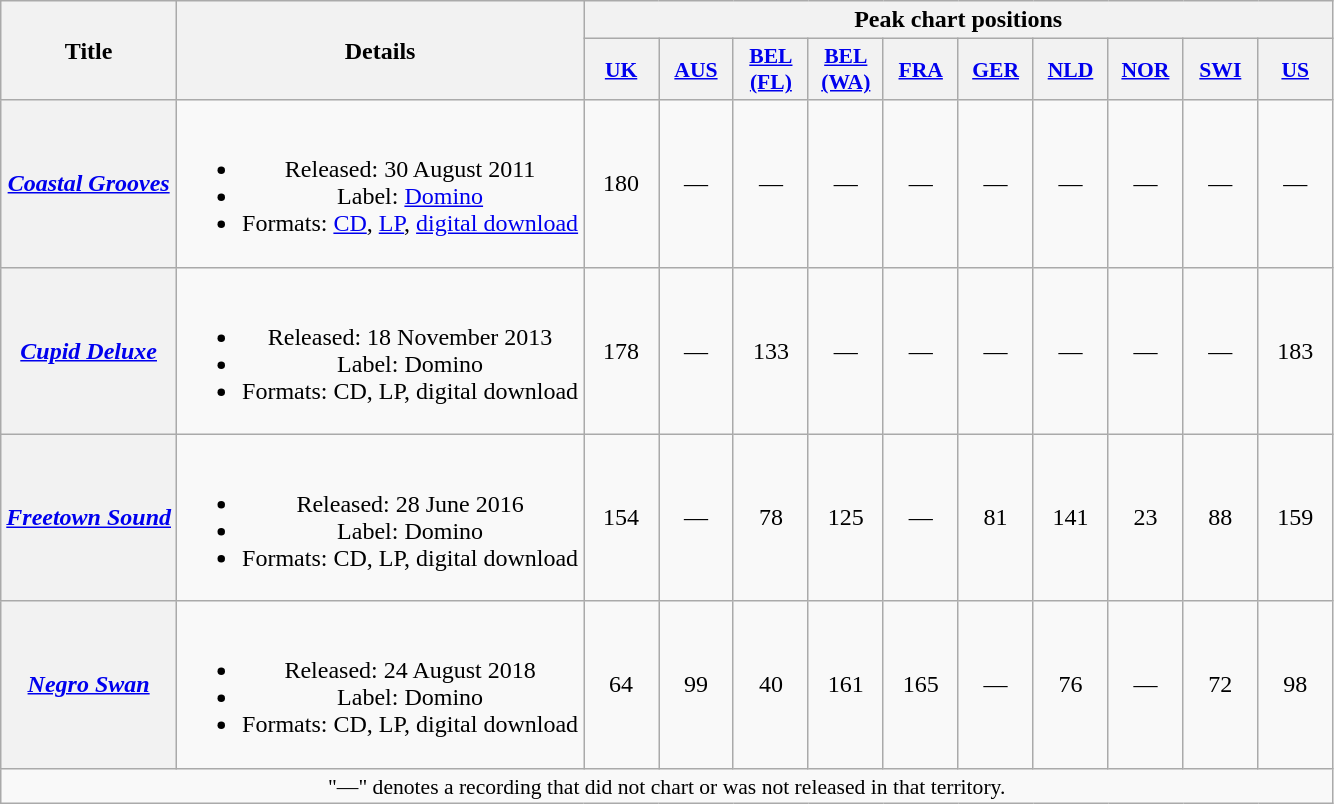<table class="wikitable plainrowheaders" style="text-align:center">
<tr>
<th scope="col" rowspan="2">Title</th>
<th scope="col" rowspan="2">Details</th>
<th scope="col" colspan="10">Peak chart positions</th>
</tr>
<tr>
<th scope="col" style="width:3em;font-size:90%"><a href='#'>UK</a><br></th>
<th scope="col" style="width:3em;font-size:90%"><a href='#'>AUS</a><br></th>
<th scope="col" style="width:3em;font-size:90%"><a href='#'>BEL<br>(FL)</a><br></th>
<th scope="col" style="width:3em;font-size:90%"><a href='#'>BEL<br>(WA)</a><br></th>
<th scope="col" style="width:3em;font-size:90%"><a href='#'>FRA</a><br></th>
<th scope="col" style="width:3em;font-size:90%"><a href='#'>GER</a><br></th>
<th scope="col" style="width:3em;font-size:90%"><a href='#'>NLD</a><br></th>
<th scope="col" style="width:3em;font-size:90%"><a href='#'>NOR</a><br></th>
<th scope="col" style="width:3em;font-size:90%"><a href='#'>SWI</a><br></th>
<th scope="col" style="width:3em;font-size:90%"><a href='#'>US</a><br></th>
</tr>
<tr>
<th scope="row"><em><a href='#'>Coastal Grooves</a></em></th>
<td><br><ul><li>Released: 30 August 2011</li><li>Label: <a href='#'>Domino</a></li><li>Formats: <a href='#'>CD</a>, <a href='#'>LP</a>, <a href='#'>digital download</a></li></ul></td>
<td>180</td>
<td>—</td>
<td>—</td>
<td>—</td>
<td>—</td>
<td>—</td>
<td>—</td>
<td>—</td>
<td>—</td>
<td>—</td>
</tr>
<tr>
<th scope="row"><em><a href='#'>Cupid Deluxe</a></em></th>
<td><br><ul><li>Released: 18 November 2013</li><li>Label: Domino</li><li>Formats: CD, LP, digital download</li></ul></td>
<td>178</td>
<td>—</td>
<td>133</td>
<td>—</td>
<td>—</td>
<td>—</td>
<td>—</td>
<td>—</td>
<td>—</td>
<td>183</td>
</tr>
<tr>
<th scope="row"><em><a href='#'>Freetown Sound</a></em></th>
<td><br><ul><li>Released: 28 June 2016</li><li>Label: Domino</li><li>Formats: CD, LP, digital download</li></ul></td>
<td>154</td>
<td>—</td>
<td>78</td>
<td>125</td>
<td>—</td>
<td>81</td>
<td>141</td>
<td>23</td>
<td>88</td>
<td>159</td>
</tr>
<tr>
<th scope="row"><em><a href='#'>Negro Swan</a></em></th>
<td><br><ul><li>Released: 24 August 2018</li><li>Label: Domino</li><li>Formats: CD, LP, digital download</li></ul></td>
<td>64</td>
<td>99</td>
<td>40</td>
<td>161</td>
<td>165</td>
<td>—</td>
<td>76</td>
<td>—</td>
<td>72</td>
<td>98</td>
</tr>
<tr>
<td colspan="16" style="font-size:90%">"—" denotes a recording that did not chart or was not released in that territory.</td>
</tr>
</table>
